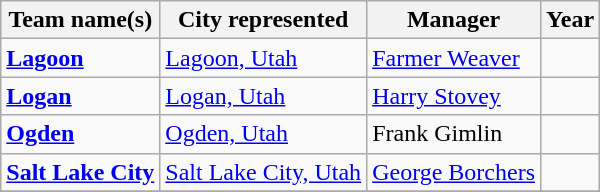<table class="wikitable">
<tr>
<th>Team name(s)</th>
<th>City represented</th>
<th>Manager</th>
<th>Year</th>
</tr>
<tr>
<td><strong><a href='#'>Lagoon</a></strong></td>
<td><a href='#'>Lagoon, Utah</a></td>
<td><a href='#'>Farmer Weaver</a></td>
<td></td>
</tr>
<tr>
<td><strong><a href='#'>Logan</a></strong></td>
<td><a href='#'>Logan, Utah</a></td>
<td><a href='#'>Harry Stovey</a></td>
<td></td>
</tr>
<tr>
<td><strong><a href='#'>Ogden</a></strong></td>
<td><a href='#'>Ogden, Utah</a></td>
<td>Frank Gimlin</td>
<td></td>
</tr>
<tr>
<td><strong><a href='#'>Salt Lake City</a></strong></td>
<td><a href='#'>Salt Lake City, Utah</a></td>
<td><a href='#'>George Borchers</a></td>
<td></td>
</tr>
<tr>
</tr>
</table>
